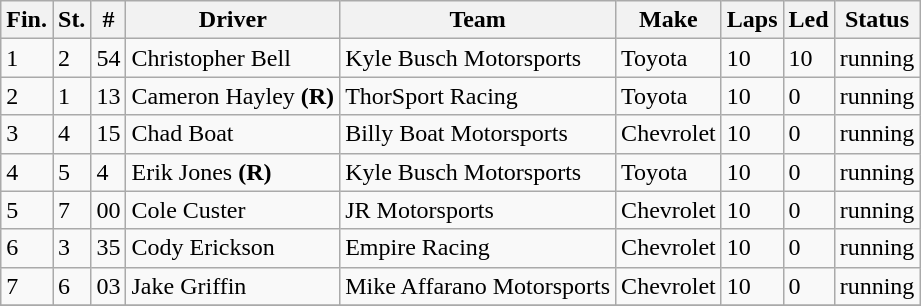<table class="sortable wikitable" border="1">
<tr>
<th>Fin.</th>
<th>St.</th>
<th>#</th>
<th>Driver</th>
<th>Team</th>
<th>Make</th>
<th>Laps</th>
<th>Led</th>
<th>Status</th>
</tr>
<tr>
<td>1</td>
<td>2</td>
<td>54</td>
<td>Christopher Bell</td>
<td>Kyle Busch Motorsports</td>
<td>Toyota</td>
<td>10</td>
<td>10</td>
<td>running</td>
</tr>
<tr>
<td>2</td>
<td>1</td>
<td>13</td>
<td>Cameron Hayley <strong>(R)</strong></td>
<td>ThorSport Racing</td>
<td>Toyota</td>
<td>10</td>
<td>0</td>
<td>running</td>
</tr>
<tr>
<td>3</td>
<td>4</td>
<td>15</td>
<td>Chad Boat</td>
<td>Billy Boat Motorsports</td>
<td>Chevrolet</td>
<td>10</td>
<td>0</td>
<td>running</td>
</tr>
<tr>
<td>4</td>
<td>5</td>
<td>4</td>
<td>Erik Jones <strong>(R)</strong></td>
<td>Kyle Busch Motorsports</td>
<td>Toyota</td>
<td>10</td>
<td>0</td>
<td>running</td>
</tr>
<tr>
<td>5</td>
<td>7</td>
<td>00</td>
<td>Cole Custer</td>
<td>JR Motorsports</td>
<td>Chevrolet</td>
<td>10</td>
<td>0</td>
<td>running</td>
</tr>
<tr>
<td>6</td>
<td>3</td>
<td>35</td>
<td>Cody Erickson</td>
<td>Empire Racing</td>
<td>Chevrolet</td>
<td>10</td>
<td>0</td>
<td>running</td>
</tr>
<tr>
<td>7</td>
<td>6</td>
<td>03</td>
<td>Jake Griffin</td>
<td>Mike Affarano Motorsports</td>
<td>Chevrolet</td>
<td>10</td>
<td>0</td>
<td>running</td>
</tr>
<tr>
</tr>
</table>
